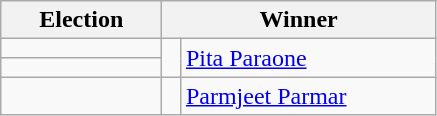<table class=wikitable>
<tr>
<th width=100>Election</th>
<th style="width:175px;" colspan="2">Winner</th>
</tr>
<tr>
<td></td>
<td rowspan=2 width=5 bgcolor=></td>
<td rowspan=2><a href='#'>Pita Paraone</a></td>
</tr>
<tr>
<td></td>
</tr>
<tr>
<td></td>
<td bgcolor=></td>
<td><a href='#'>Parmjeet Parmar</a></td>
</tr>
</table>
